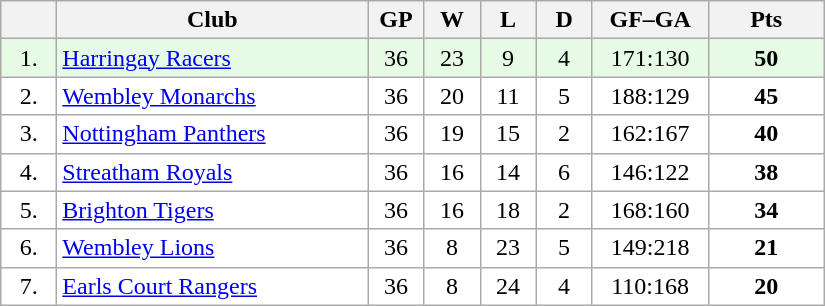<table class="wikitable">
<tr>
<th width="30"></th>
<th width="200">Club</th>
<th width="30">GP</th>
<th width="30">W</th>
<th width="30">L</th>
<th width="30">D</th>
<th width="70">GF–GA</th>
<th width="70">Pts</th>
</tr>
<tr bgcolor="#e6fae6" align="center">
<td>1.</td>
<td align="left"><a href='#'>Harringay Racers</a></td>
<td>36</td>
<td>23</td>
<td>9</td>
<td>4</td>
<td>171:130</td>
<td><strong>50</strong></td>
</tr>
<tr bgcolor="#FFFFFF" align="center">
<td>2.</td>
<td align="left"><a href='#'>Wembley Monarchs</a></td>
<td>36</td>
<td>20</td>
<td>11</td>
<td>5</td>
<td>188:129</td>
<td><strong>45</strong></td>
</tr>
<tr bgcolor="#FFFFFF" align="center">
<td>3.</td>
<td align="left"><a href='#'>Nottingham Panthers</a></td>
<td>36</td>
<td>19</td>
<td>15</td>
<td>2</td>
<td>162:167</td>
<td><strong>40</strong></td>
</tr>
<tr bgcolor="#FFFFFF" align="center">
<td>4.</td>
<td align="left"><a href='#'>Streatham Royals</a></td>
<td>36</td>
<td>16</td>
<td>14</td>
<td>6</td>
<td>146:122</td>
<td><strong>38</strong></td>
</tr>
<tr bgcolor="#FFFFFF" align="center">
<td>5.</td>
<td align="left"><a href='#'>Brighton Tigers</a></td>
<td>36</td>
<td>16</td>
<td>18</td>
<td>2</td>
<td>168:160</td>
<td><strong>34</strong></td>
</tr>
<tr bgcolor="#FFFFFF" align="center">
<td>6.</td>
<td align="left"><a href='#'>Wembley Lions</a></td>
<td>36</td>
<td>8</td>
<td>23</td>
<td>5</td>
<td>149:218</td>
<td><strong>21</strong></td>
</tr>
<tr bgcolor="#FFFFFF" align="center">
<td>7.</td>
<td align="left"><a href='#'>Earls Court Rangers</a></td>
<td>36</td>
<td>8</td>
<td>24</td>
<td>4</td>
<td>110:168</td>
<td><strong>20</strong></td>
</tr>
</table>
